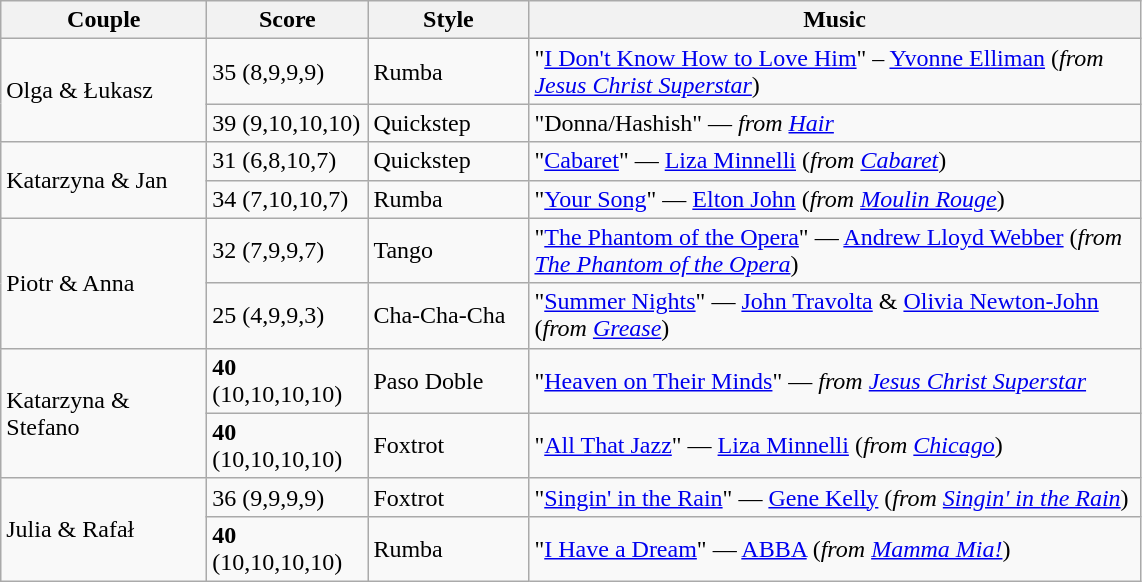<table class="wikitable">
<tr>
<th style="width:130px;">Couple</th>
<th style="width:100px;">Score</th>
<th style="width:100px;">Style</th>
<th style="width:400px;">Music</th>
</tr>
<tr>
<td rowspan="2">Olga & Łukasz</td>
<td>35 (8,9,9,9)</td>
<td>Rumba</td>
<td>"<a href='#'>I Don't Know How to Love Him</a>" – <a href='#'>Yvonne Elliman</a> (<em>from <a href='#'>Jesus Christ Superstar</a></em>)</td>
</tr>
<tr>
<td>39 (9,10,10,10)</td>
<td>Quickstep</td>
<td>"Donna/Hashish" — <em>from <a href='#'>Hair</a></em></td>
</tr>
<tr>
<td rowspan="2">Katarzyna & Jan</td>
<td>31 (6,8,10,7)</td>
<td>Quickstep</td>
<td>"<a href='#'>Cabaret</a>" — <a href='#'>Liza Minnelli</a> (<em>from <a href='#'>Cabaret</a></em>)</td>
</tr>
<tr>
<td>34 (7,10,10,7)</td>
<td>Rumba</td>
<td>"<a href='#'>Your Song</a>" — <a href='#'>Elton John</a> (<em>from <a href='#'>Moulin Rouge</a></em>)</td>
</tr>
<tr>
<td rowspan="2">Piotr & Anna</td>
<td>32 (7,9,9,7)</td>
<td>Tango</td>
<td>"<a href='#'>The Phantom of the Opera</a>" — <a href='#'>Andrew Lloyd Webber</a> (<em>from <a href='#'>The Phantom of the Opera</a></em>)</td>
</tr>
<tr>
<td>25 (4,9,9,3)</td>
<td>Cha-Cha-Cha</td>
<td>"<a href='#'>Summer Nights</a>" — <a href='#'>John Travolta</a> & <a href='#'>Olivia Newton-John</a> (<em>from <a href='#'>Grease</a></em>)</td>
</tr>
<tr>
<td rowspan="2">Katarzyna & Stefano</td>
<td><strong>40</strong> (10,10,10,10)</td>
<td>Paso Doble</td>
<td>"<a href='#'>Heaven on Their Minds</a>" — <em>from <a href='#'>Jesus Christ Superstar</a></em></td>
</tr>
<tr>
<td><strong>40</strong> (10,10,10,10)</td>
<td>Foxtrot</td>
<td>"<a href='#'>All That Jazz</a>" — <a href='#'>Liza Minnelli</a> (<em>from <a href='#'>Chicago</a></em>)</td>
</tr>
<tr>
<td rowspan="2">Julia & Rafał</td>
<td>36 (9,9,9,9)</td>
<td>Foxtrot</td>
<td>"<a href='#'>Singin' in the Rain</a>" — <a href='#'>Gene Kelly</a> (<em>from <a href='#'>Singin' in the Rain</a></em>)</td>
</tr>
<tr>
<td><strong>40</strong> (10,10,10,10)</td>
<td>Rumba</td>
<td>"<a href='#'>I Have a Dream</a>" — <a href='#'>ABBA</a> (<em>from <a href='#'>Mamma Mia!</a></em>)</td>
</tr>
</table>
